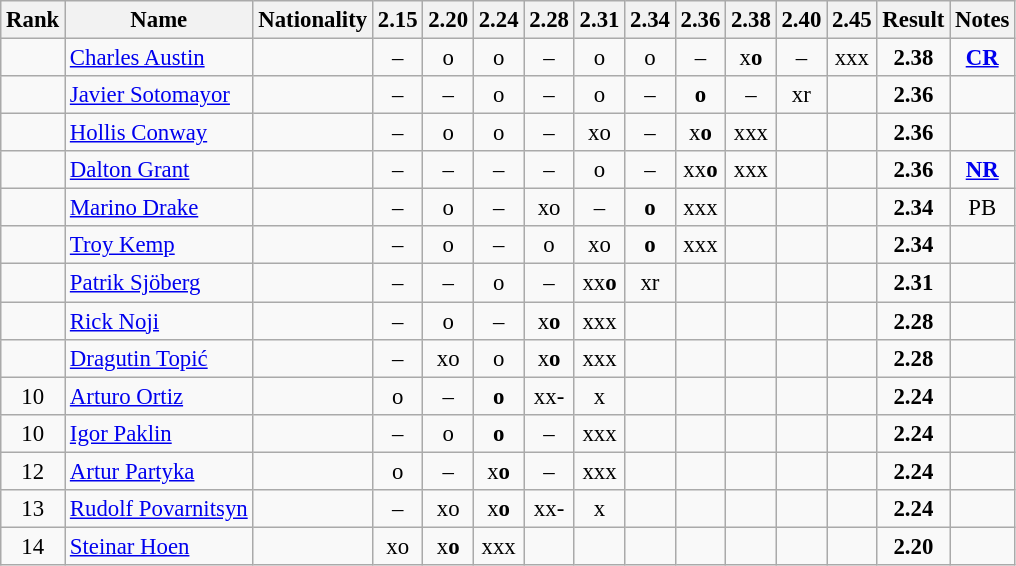<table class="wikitable sortable" style="text-align:center;font-size:95%">
<tr>
<th>Rank</th>
<th>Name</th>
<th>Nationality</th>
<th>2.15</th>
<th>2.20</th>
<th>2.24</th>
<th>2.28</th>
<th>2.31</th>
<th>2.34</th>
<th>2.36</th>
<th>2.38</th>
<th>2.40</th>
<th>2.45</th>
<th>Result</th>
<th>Notes</th>
</tr>
<tr>
<td></td>
<td align=left><a href='#'>Charles Austin</a></td>
<td align=left></td>
<td>–</td>
<td>o</td>
<td>o</td>
<td>–</td>
<td>o</td>
<td>o</td>
<td>–</td>
<td>x<strong>o</strong></td>
<td>–</td>
<td>xxx</td>
<td><strong>2.38</strong></td>
<td><strong><a href='#'>CR</a></strong></td>
</tr>
<tr>
<td></td>
<td align=left><a href='#'>Javier Sotomayor</a></td>
<td align=left></td>
<td>–</td>
<td>–</td>
<td>o</td>
<td>–</td>
<td>o</td>
<td>–</td>
<td><strong>o</strong></td>
<td>–</td>
<td>xr</td>
<td></td>
<td><strong>2.36</strong></td>
<td></td>
</tr>
<tr>
<td></td>
<td align=left><a href='#'>Hollis Conway</a></td>
<td align=left></td>
<td>–</td>
<td>o</td>
<td>o</td>
<td>–</td>
<td>xo</td>
<td>–</td>
<td>x<strong>o</strong></td>
<td>xxx</td>
<td></td>
<td></td>
<td><strong>2.36</strong></td>
<td></td>
</tr>
<tr>
<td></td>
<td align=left><a href='#'>Dalton Grant</a></td>
<td align=left></td>
<td>–</td>
<td>–</td>
<td>–</td>
<td>–</td>
<td>o</td>
<td>–</td>
<td>xx<strong>o</strong></td>
<td>xxx</td>
<td></td>
<td></td>
<td><strong>2.36</strong></td>
<td><strong><a href='#'>NR</a></strong></td>
</tr>
<tr>
<td></td>
<td align=left><a href='#'>Marino Drake</a></td>
<td align=left></td>
<td>–</td>
<td>o</td>
<td>–</td>
<td>xo</td>
<td>–</td>
<td><strong>o</strong></td>
<td>xxx</td>
<td></td>
<td></td>
<td></td>
<td><strong>2.34</strong></td>
<td>PB</td>
</tr>
<tr>
<td></td>
<td align=left><a href='#'>Troy Kemp</a></td>
<td align=left></td>
<td>–</td>
<td>o</td>
<td>–</td>
<td>o</td>
<td>xo</td>
<td><strong>o</strong></td>
<td>xxx</td>
<td></td>
<td></td>
<td></td>
<td><strong>2.34</strong></td>
<td></td>
</tr>
<tr>
<td></td>
<td align=left><a href='#'>Patrik Sjöberg</a></td>
<td align=left></td>
<td>–</td>
<td>–</td>
<td>o</td>
<td>–</td>
<td>xx<strong>o</strong></td>
<td>xr</td>
<td></td>
<td></td>
<td></td>
<td></td>
<td><strong>2.31</strong></td>
<td></td>
</tr>
<tr>
<td></td>
<td align=left><a href='#'>Rick Noji</a></td>
<td align=left></td>
<td>–</td>
<td>o</td>
<td>–</td>
<td>x<strong>o</strong></td>
<td>xxx</td>
<td></td>
<td></td>
<td></td>
<td></td>
<td></td>
<td><strong>2.28</strong></td>
<td></td>
</tr>
<tr>
<td></td>
<td align=left><a href='#'>Dragutin Topić</a></td>
<td align=left></td>
<td>–</td>
<td>xo</td>
<td>o</td>
<td>x<strong>o</strong></td>
<td>xxx</td>
<td></td>
<td></td>
<td></td>
<td></td>
<td></td>
<td><strong>2.28</strong></td>
<td></td>
</tr>
<tr>
<td>10</td>
<td align=left><a href='#'>Arturo Ortiz</a></td>
<td align=left></td>
<td>o</td>
<td>–</td>
<td><strong>o</strong></td>
<td>xx-</td>
<td>x</td>
<td></td>
<td></td>
<td></td>
<td></td>
<td></td>
<td><strong>2.24</strong></td>
<td></td>
</tr>
<tr>
<td>10</td>
<td align=left><a href='#'>Igor Paklin</a></td>
<td align=left></td>
<td>–</td>
<td>o</td>
<td><strong>o</strong></td>
<td>–</td>
<td>xxx</td>
<td></td>
<td></td>
<td></td>
<td></td>
<td></td>
<td><strong>2.24</strong></td>
<td></td>
</tr>
<tr>
<td>12</td>
<td align=left><a href='#'>Artur Partyka</a></td>
<td align=left></td>
<td>o</td>
<td>–</td>
<td>x<strong>o</strong></td>
<td>–</td>
<td>xxx</td>
<td></td>
<td></td>
<td></td>
<td></td>
<td></td>
<td><strong>2.24</strong></td>
<td></td>
</tr>
<tr>
<td>13</td>
<td align=left><a href='#'>Rudolf Povarnitsyn</a></td>
<td align=left></td>
<td>–</td>
<td>xo</td>
<td>x<strong>o</strong></td>
<td>xx-</td>
<td>x</td>
<td></td>
<td></td>
<td></td>
<td></td>
<td></td>
<td><strong>2.24</strong></td>
<td></td>
</tr>
<tr>
<td>14</td>
<td align=left><a href='#'>Steinar Hoen</a></td>
<td align=left></td>
<td>xo</td>
<td>x<strong>o</strong></td>
<td>xxx</td>
<td></td>
<td></td>
<td></td>
<td></td>
<td></td>
<td></td>
<td></td>
<td><strong>2.20</strong></td>
<td></td>
</tr>
</table>
